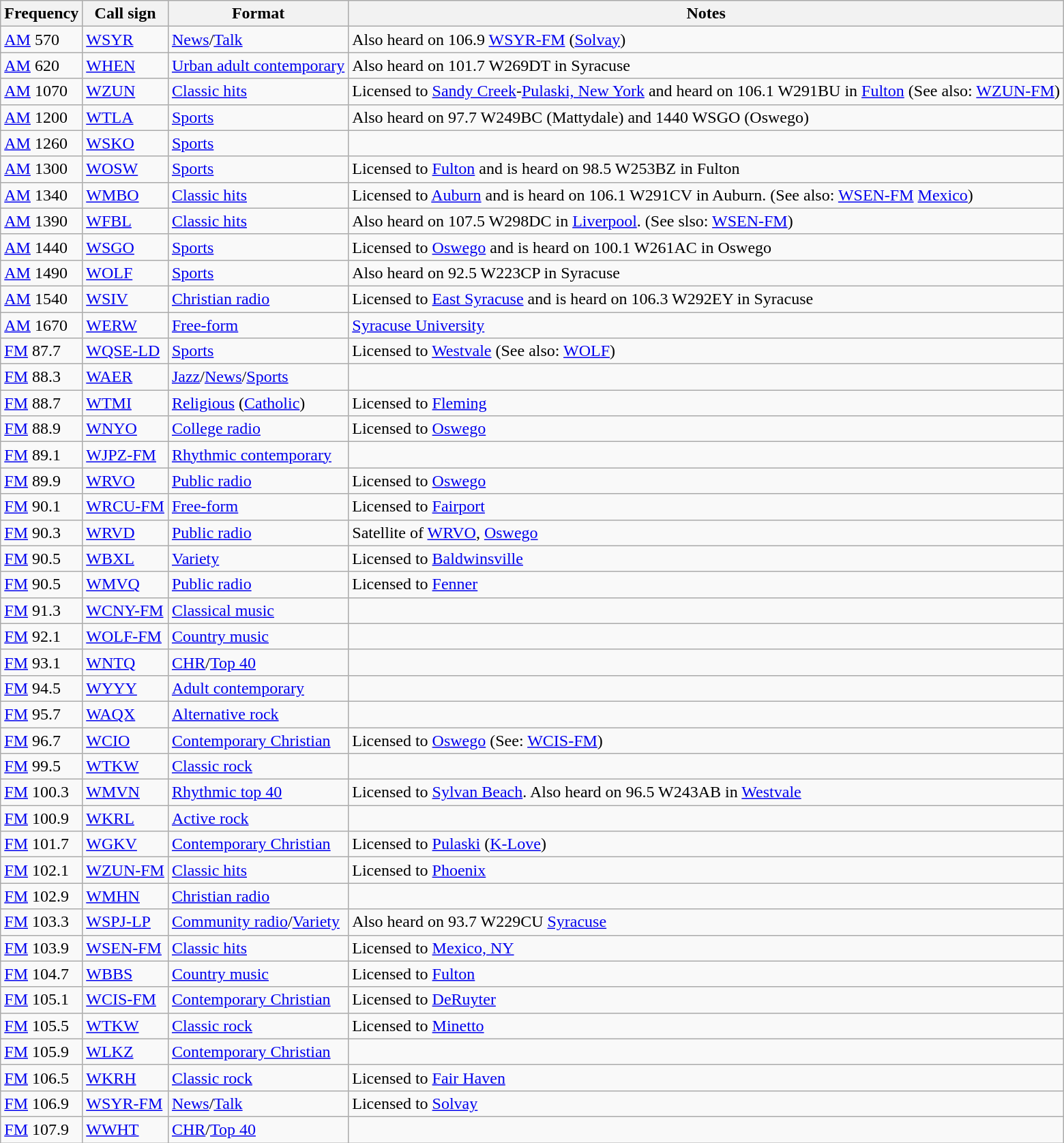<table class="wikitable sortable">
<tr>
<th>Frequency</th>
<th>Call sign</th>
<th>Format</th>
<th>Notes</th>
</tr>
<tr>
<td><a href='#'>AM</a> 570</td>
<td><a href='#'>WSYR</a></td>
<td><a href='#'>News</a>/<a href='#'>Talk</a></td>
<td>Also heard on 106.9 <a href='#'>WSYR-FM</a> (<a href='#'>Solvay</a>)</td>
</tr>
<tr>
<td><a href='#'>AM</a> 620</td>
<td><a href='#'>WHEN</a></td>
<td><a href='#'>Urban adult contemporary</a></td>
<td>Also heard on 101.7 W269DT in Syracuse</td>
</tr>
<tr>
<td><a href='#'>AM</a> 1070</td>
<td><a href='#'>WZUN</a></td>
<td><a href='#'>Classic hits</a></td>
<td>Licensed to <a href='#'>Sandy Creek</a>-<a href='#'>Pulaski, New York</a> and heard on 106.1 W291BU in <a href='#'>Fulton</a> (See also: <a href='#'>WZUN-FM</a>)</td>
</tr>
<tr>
<td><a href='#'>AM</a> 1200</td>
<td><a href='#'>WTLA</a></td>
<td><a href='#'>Sports</a></td>
<td>Also heard on 97.7 W249BC (Mattydale) and 1440 WSGO (Oswego)</td>
</tr>
<tr>
<td><a href='#'>AM</a> 1260</td>
<td><a href='#'>WSKO</a></td>
<td><a href='#'>Sports</a></td>
<td></td>
</tr>
<tr>
<td><a href='#'>AM</a> 1300</td>
<td><a href='#'>WOSW</a></td>
<td><a href='#'>Sports</a></td>
<td>Licensed to <a href='#'>Fulton</a> and is heard on 98.5 W253BZ in Fulton</td>
</tr>
<tr>
<td><a href='#'>AM</a> 1340</td>
<td><a href='#'>WMBO</a></td>
<td><a href='#'>Classic hits</a></td>
<td>Licensed to <a href='#'>Auburn</a> and is heard on 106.1 W291CV in Auburn. (See also: <a href='#'>WSEN-FM</a> <a href='#'>Mexico</a>)</td>
</tr>
<tr>
<td><a href='#'>AM</a> 1390</td>
<td><a href='#'>WFBL</a></td>
<td><a href='#'>Classic hits</a></td>
<td>Also heard on 107.5 W298DC in <a href='#'>Liverpool</a>. (See slso: <a href='#'>WSEN-FM</a>)</td>
</tr>
<tr>
<td><a href='#'>AM</a> 1440</td>
<td><a href='#'>WSGO</a></td>
<td><a href='#'>Sports</a></td>
<td>Licensed to <a href='#'>Oswego</a> and is heard on 100.1 W261AC in Oswego</td>
</tr>
<tr>
<td><a href='#'>AM</a> 1490</td>
<td><a href='#'>WOLF</a></td>
<td><a href='#'>Sports</a></td>
<td>Also heard on 92.5 W223CP in Syracuse</td>
</tr>
<tr>
<td><a href='#'>AM</a> 1540</td>
<td><a href='#'>WSIV</a></td>
<td><a href='#'>Christian radio</a></td>
<td>Licensed to <a href='#'>East Syracuse</a> and is heard on 106.3 W292EY in Syracuse</td>
</tr>
<tr>
<td><a href='#'>AM</a> 1670</td>
<td><a href='#'>WERW</a></td>
<td><a href='#'>Free-form</a></td>
<td><a href='#'>Syracuse University</a></td>
</tr>
<tr>
<td><a href='#'>FM</a> 87.7</td>
<td><a href='#'>WQSE-LD</a></td>
<td><a href='#'>Sports</a></td>
<td>Licensed to <a href='#'>Westvale</a> (See also: <a href='#'>WOLF</a>)</td>
</tr>
<tr>
<td><a href='#'>FM</a> 88.3</td>
<td><a href='#'>WAER</a></td>
<td><a href='#'>Jazz</a>/<a href='#'>News</a>/<a href='#'>Sports</a></td>
<td></td>
</tr>
<tr>
<td><a href='#'>FM</a> 88.7</td>
<td><a href='#'>WTMI</a></td>
<td><a href='#'>Religious</a> (<a href='#'>Catholic</a>)</td>
<td>Licensed to <a href='#'>Fleming</a></td>
</tr>
<tr>
<td><a href='#'>FM</a> 88.9</td>
<td><a href='#'>WNYO</a></td>
<td><a href='#'>College radio</a></td>
<td>Licensed to <a href='#'>Oswego</a></td>
</tr>
<tr>
<td><a href='#'>FM</a> 89.1</td>
<td><a href='#'>WJPZ-FM</a></td>
<td><a href='#'>Rhythmic contemporary</a></td>
<td></td>
</tr>
<tr>
<td><a href='#'>FM</a> 89.9</td>
<td><a href='#'>WRVO</a></td>
<td><a href='#'>Public radio</a></td>
<td>Licensed to <a href='#'>Oswego</a></td>
</tr>
<tr>
<td><a href='#'>FM</a> 90.1</td>
<td><a href='#'>WRCU-FM</a></td>
<td><a href='#'>Free-form</a></td>
<td>Licensed to <a href='#'>Fairport</a></td>
</tr>
<tr>
<td><a href='#'>FM</a> 90.3</td>
<td><a href='#'>WRVD</a></td>
<td><a href='#'>Public radio</a></td>
<td>Satellite of <a href='#'>WRVO</a>, <a href='#'>Oswego</a></td>
</tr>
<tr>
<td><a href='#'>FM</a> 90.5</td>
<td><a href='#'>WBXL</a></td>
<td><a href='#'>Variety</a></td>
<td>Licensed to <a href='#'>Baldwinsville</a></td>
</tr>
<tr>
<td><a href='#'>FM</a> 90.5</td>
<td><a href='#'>WMVQ</a></td>
<td><a href='#'>Public radio</a></td>
<td>Licensed to <a href='#'>Fenner</a></td>
</tr>
<tr>
<td><a href='#'>FM</a> 91.3</td>
<td><a href='#'>WCNY-FM</a></td>
<td><a href='#'>Classical music</a></td>
<td></td>
</tr>
<tr>
<td><a href='#'>FM</a> 92.1</td>
<td><a href='#'>WOLF-FM</a></td>
<td><a href='#'>Country music</a></td>
<td></td>
</tr>
<tr>
<td><a href='#'>FM</a> 93.1</td>
<td><a href='#'>WNTQ</a></td>
<td><a href='#'>CHR</a>/<a href='#'>Top 40</a></td>
<td></td>
</tr>
<tr>
<td><a href='#'>FM</a> 94.5</td>
<td><a href='#'>WYYY</a></td>
<td><a href='#'>Adult contemporary</a></td>
<td></td>
</tr>
<tr>
<td><a href='#'>FM</a> 95.7</td>
<td><a href='#'>WAQX</a></td>
<td><a href='#'>Alternative rock</a></td>
<td></td>
</tr>
<tr>
<td><a href='#'>FM</a> 96.7</td>
<td><a href='#'>WCIO</a></td>
<td><a href='#'>Contemporary Christian</a></td>
<td>Licensed to <a href='#'>Oswego</a> (See: <a href='#'>WCIS-FM</a>)</td>
</tr>
<tr>
<td><a href='#'>FM</a> 99.5</td>
<td><a href='#'>WTKW</a></td>
<td><a href='#'>Classic rock</a></td>
<td></td>
</tr>
<tr>
<td><a href='#'>FM</a> 100.3</td>
<td><a href='#'>WMVN</a></td>
<td><a href='#'>Rhythmic top 40</a></td>
<td>Licensed to <a href='#'>Sylvan Beach</a>. Also heard on 96.5 W243AB in <a href='#'>Westvale</a></td>
</tr>
<tr>
<td><a href='#'>FM</a> 100.9</td>
<td><a href='#'>WKRL</a></td>
<td><a href='#'>Active rock</a></td>
<td></td>
</tr>
<tr>
<td><a href='#'>FM</a> 101.7</td>
<td><a href='#'>WGKV</a></td>
<td><a href='#'>Contemporary Christian</a></td>
<td>Licensed to <a href='#'>Pulaski</a> (<a href='#'>K-Love</a>)</td>
</tr>
<tr>
<td><a href='#'>FM</a> 102.1</td>
<td><a href='#'>WZUN-FM</a></td>
<td><a href='#'>Classic hits</a></td>
<td>Licensed to <a href='#'>Phoenix</a></td>
</tr>
<tr>
<td><a href='#'>FM</a> 102.9</td>
<td><a href='#'>WMHN</a></td>
<td><a href='#'>Christian radio</a></td>
<td></td>
</tr>
<tr>
<td><a href='#'>FM</a> 103.3</td>
<td><a href='#'>WSPJ-LP</a></td>
<td><a href='#'>Community radio</a>/<a href='#'>Variety</a></td>
<td>Also heard on 93.7 W229CU <a href='#'>Syracuse</a></td>
</tr>
<tr>
<td><a href='#'>FM</a> 103.9</td>
<td><a href='#'>WSEN-FM</a></td>
<td><a href='#'>Classic hits</a></td>
<td>Licensed to <a href='#'>Mexico, NY</a></td>
</tr>
<tr>
<td><a href='#'>FM</a> 104.7</td>
<td><a href='#'>WBBS</a></td>
<td><a href='#'>Country music</a></td>
<td>Licensed to <a href='#'>Fulton</a></td>
</tr>
<tr>
<td><a href='#'>FM</a> 105.1</td>
<td><a href='#'>WCIS-FM</a></td>
<td><a href='#'>Contemporary Christian</a></td>
<td>Licensed to <a href='#'>DeRuyter</a></td>
</tr>
<tr>
<td><a href='#'>FM</a> 105.5</td>
<td><a href='#'>WTKW</a></td>
<td><a href='#'>Classic rock</a></td>
<td>Licensed to <a href='#'>Minetto</a></td>
</tr>
<tr>
<td><a href='#'>FM</a> 105.9</td>
<td><a href='#'>WLKZ</a></td>
<td><a href='#'>Contemporary Christian</a></td>
<td></td>
</tr>
<tr>
<td><a href='#'>FM</a> 106.5</td>
<td><a href='#'>WKRH</a></td>
<td><a href='#'>Classic rock</a></td>
<td>Licensed to <a href='#'>Fair Haven</a></td>
</tr>
<tr>
<td><a href='#'>FM</a> 106.9</td>
<td><a href='#'>WSYR-FM</a></td>
<td><a href='#'>News</a>/<a href='#'>Talk</a></td>
<td>Licensed to <a href='#'>Solvay</a></td>
</tr>
<tr>
<td><a href='#'>FM</a> 107.9</td>
<td><a href='#'>WWHT</a></td>
<td><a href='#'>CHR</a>/<a href='#'>Top 40</a></td>
<td></td>
</tr>
</table>
